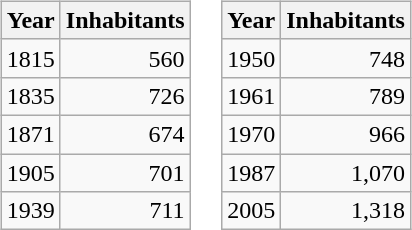<table border="0">
<tr>
<td valign="top"><br><table class="wikitable">
<tr>
<th>Year</th>
<th>Inhabitants</th>
</tr>
<tr>
<td>1815</td>
<td align="right">560</td>
</tr>
<tr>
<td>1835</td>
<td align="right">726</td>
</tr>
<tr>
<td>1871</td>
<td align="right">674</td>
</tr>
<tr>
<td>1905</td>
<td align="right">701</td>
</tr>
<tr>
<td>1939</td>
<td align="right">711</td>
</tr>
</table>
</td>
<td valign="top"><br><table class="wikitable">
<tr>
<th>Year</th>
<th>Inhabitants</th>
</tr>
<tr>
<td>1950</td>
<td align="right">748</td>
</tr>
<tr>
<td>1961</td>
<td align="right">789</td>
</tr>
<tr>
<td>1970</td>
<td align="right">966</td>
</tr>
<tr>
<td>1987</td>
<td align="right">1,070</td>
</tr>
<tr>
<td>2005</td>
<td align="right">1,318</td>
</tr>
</table>
</td>
</tr>
</table>
